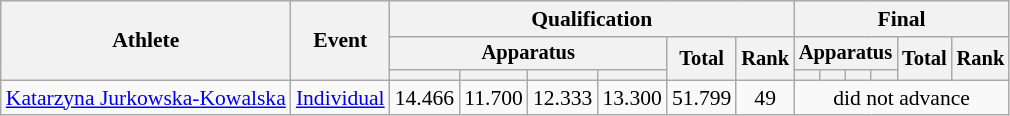<table class="wikitable" style="font-size:90%">
<tr>
<th rowspan=3>Athlete</th>
<th rowspan=3>Event</th>
<th colspan=6>Qualification</th>
<th colspan=6>Final</th>
</tr>
<tr style="font-size:95%">
<th colspan=4>Apparatus</th>
<th rowspan=2>Total</th>
<th rowspan=2>Rank</th>
<th colspan=4>Apparatus</th>
<th rowspan=2>Total</th>
<th rowspan=2>Rank</th>
</tr>
<tr style="font-size:95%">
<th></th>
<th></th>
<th></th>
<th></th>
<th></th>
<th></th>
<th></th>
<th></th>
</tr>
<tr align=center>
<td align=left><a href='#'>Katarzyna Jurkowska-Kowalska</a></td>
<td align=left><a href='#'>Individual</a></td>
<td>14.466</td>
<td>11.700</td>
<td>12.333</td>
<td>13.300</td>
<td>51.799</td>
<td>49</td>
<td colspan=6>did not advance</td>
</tr>
</table>
